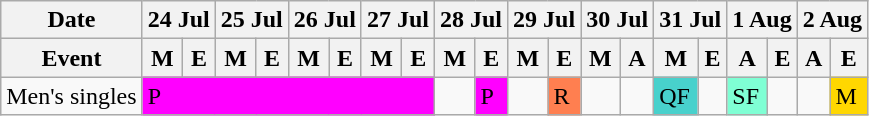<table class="wikitable olympic-schedule Badminton">
<tr>
<th>Date</th>
<th colspan="2">24 Jul</th>
<th colspan="2">25 Jul</th>
<th colspan="2">26 Jul</th>
<th colspan="2">27 Jul</th>
<th colspan="2">28 Jul</th>
<th colspan="2">29 Jul</th>
<th colspan="2">30 Jul</th>
<th colspan="2">31 Jul</th>
<th colspan="2">1 Aug</th>
<th colspan="2">2 Aug</th>
</tr>
<tr>
<th>Event</th>
<th>M</th>
<th>E</th>
<th>M</th>
<th>E</th>
<th>M</th>
<th>E</th>
<th>M</th>
<th>E</th>
<th>M</th>
<th>E</th>
<th>M</th>
<th>E</th>
<th>M</th>
<th>A</th>
<th>M</th>
<th>E</th>
<th>A</th>
<th>E</th>
<th>A</th>
<th>E</th>
</tr>
<tr>
<td class="event">Men's singles</td>
<td colspan=8 bgcolor="#FF00FF" class="prelims">P</td>
<td></td>
<td bgcolor="#FF00FF" class="prelims">P</td>
<td></td>
<td bgcolor="#FF7F50" class="roundof16">R</td>
<td></td>
<td></td>
<td bgcolor="#48D1CC" class="quarterfinals">QF</td>
<td></td>
<td bgcolor="#7FFFD4" class="semifinals">SF</td>
<td></td>
<td></td>
<td bgcolor="gold" class="finals">M</td>
</tr>
</table>
